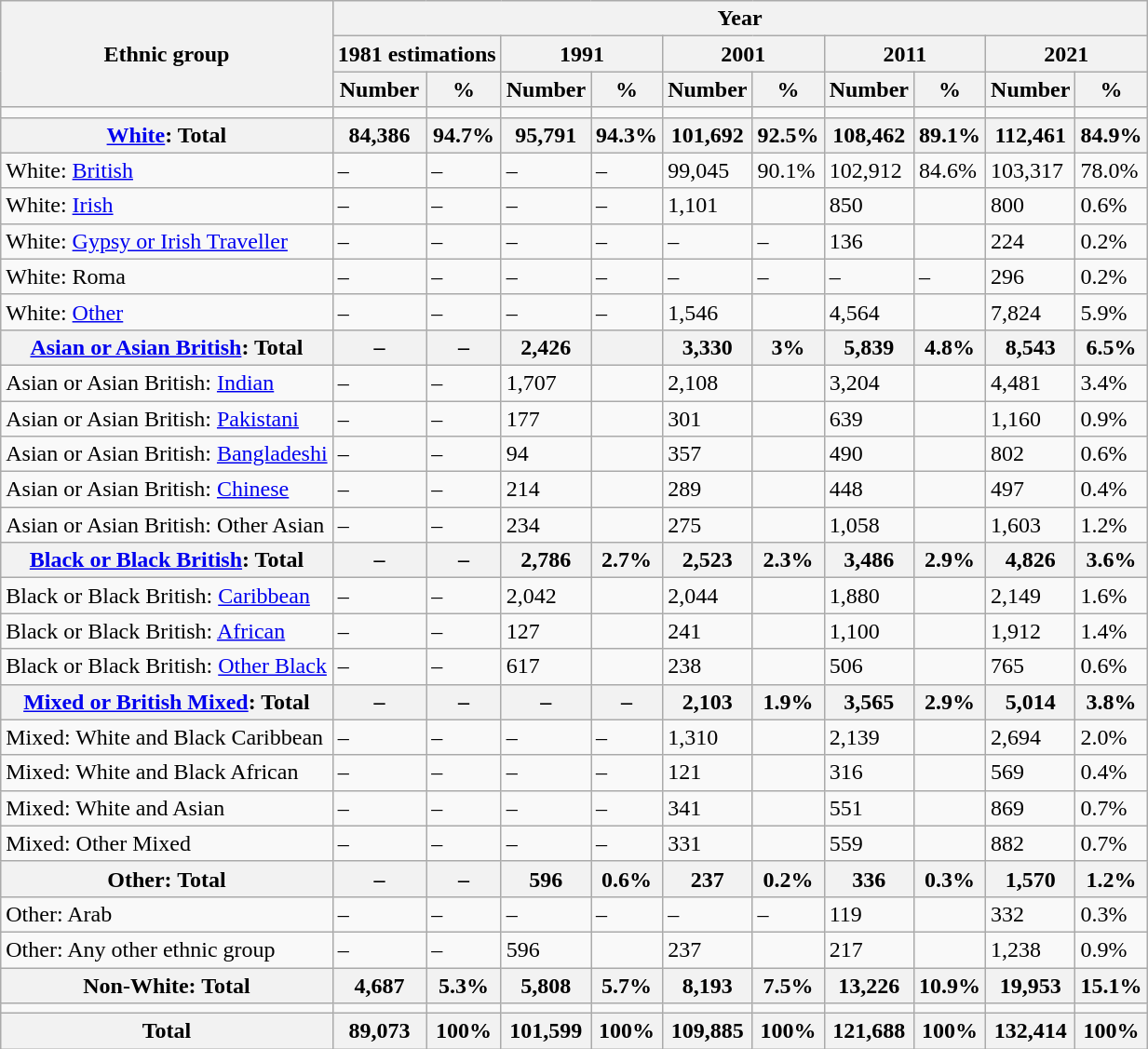<table class="wikitable sortable mw-collapsible mw-collapsed">
<tr>
<th rowspan="3">Ethnic group</th>
<th colspan="10">Year</th>
</tr>
<tr>
<th colspan="2">1981 estimations</th>
<th colspan="2">1991</th>
<th colspan="2">2001</th>
<th colspan="2">2011</th>
<th colspan="2">2021</th>
</tr>
<tr>
<th>Number</th>
<th>%</th>
<th>Number</th>
<th>%</th>
<th>Number</th>
<th>%</th>
<th>Number</th>
<th>%</th>
<th>Number</th>
<th>%</th>
</tr>
<tr>
<td></td>
<td></td>
<td></td>
<td></td>
<td></td>
<td></td>
<td></td>
<td></td>
<td></td>
<td></td>
<td></td>
</tr>
<tr>
<th><a href='#'>White</a>: Total</th>
<th>84,386</th>
<th>94.7%</th>
<th>95,791</th>
<th>94.3%</th>
<th>101,692</th>
<th>92.5%</th>
<th>108,462</th>
<th>89.1%</th>
<th>112,461</th>
<th>84.9%</th>
</tr>
<tr>
<td>White: <a href='#'>British</a></td>
<td>–</td>
<td>–</td>
<td>–</td>
<td>–</td>
<td>99,045</td>
<td>90.1%</td>
<td>102,912</td>
<td>84.6%</td>
<td>103,317</td>
<td>78.0%</td>
</tr>
<tr>
<td>White: <a href='#'>Irish</a></td>
<td>–</td>
<td>–</td>
<td>–</td>
<td>–</td>
<td>1,101</td>
<td></td>
<td>850</td>
<td></td>
<td>800</td>
<td>0.6%</td>
</tr>
<tr>
<td>White: <a href='#'>Gypsy or Irish Traveller</a></td>
<td>–</td>
<td>–</td>
<td>–</td>
<td>–</td>
<td>–</td>
<td>–</td>
<td>136</td>
<td></td>
<td>224</td>
<td>0.2%</td>
</tr>
<tr>
<td>White: Roma</td>
<td>–</td>
<td>–</td>
<td>–</td>
<td>–</td>
<td>–</td>
<td>–</td>
<td>–</td>
<td>–</td>
<td>296</td>
<td>0.2%</td>
</tr>
<tr>
<td>White: <a href='#'>Other</a></td>
<td>–</td>
<td>–</td>
<td>–</td>
<td>–</td>
<td>1,546</td>
<td></td>
<td>4,564</td>
<td></td>
<td>7,824</td>
<td>5.9%</td>
</tr>
<tr>
<th><a href='#'>Asian or Asian British</a>: Total</th>
<th>–</th>
<th>–</th>
<th>2,426</th>
<th></th>
<th>3,330</th>
<th>3%</th>
<th>5,839</th>
<th>4.8%</th>
<th>8,543</th>
<th>6.5%</th>
</tr>
<tr>
<td>Asian or Asian British: <a href='#'>Indian</a></td>
<td>–</td>
<td>–</td>
<td>1,707</td>
<td></td>
<td>2,108</td>
<td></td>
<td>3,204</td>
<td></td>
<td>4,481</td>
<td>3.4%</td>
</tr>
<tr>
<td>Asian or Asian British: <a href='#'>Pakistani</a></td>
<td>–</td>
<td>–</td>
<td>177</td>
<td></td>
<td>301</td>
<td></td>
<td>639</td>
<td></td>
<td>1,160</td>
<td>0.9%</td>
</tr>
<tr>
<td>Asian or Asian British: <a href='#'>Bangladeshi</a></td>
<td>–</td>
<td>–</td>
<td>94</td>
<td></td>
<td>357</td>
<td></td>
<td>490</td>
<td></td>
<td>802</td>
<td>0.6%</td>
</tr>
<tr>
<td>Asian or Asian British: <a href='#'>Chinese</a></td>
<td>–</td>
<td>–</td>
<td>214</td>
<td></td>
<td>289</td>
<td></td>
<td>448</td>
<td></td>
<td>497</td>
<td>0.4%</td>
</tr>
<tr>
<td>Asian or Asian British: Other Asian</td>
<td>–</td>
<td>–</td>
<td>234</td>
<td></td>
<td>275</td>
<td></td>
<td>1,058</td>
<td></td>
<td>1,603</td>
<td>1.2%</td>
</tr>
<tr>
<th><a href='#'>Black or Black British</a>: Total</th>
<th>–</th>
<th>–</th>
<th>2,786</th>
<th>2.7%</th>
<th>2,523</th>
<th>2.3%</th>
<th>3,486</th>
<th>2.9%</th>
<th>4,826</th>
<th>3.6%</th>
</tr>
<tr>
<td>Black or Black British: <a href='#'>Caribbean</a></td>
<td>–</td>
<td>–</td>
<td>2,042</td>
<td></td>
<td>2,044</td>
<td></td>
<td>1,880</td>
<td></td>
<td>2,149</td>
<td>1.6%</td>
</tr>
<tr>
<td>Black or Black British: <a href='#'>African</a></td>
<td>–</td>
<td>–</td>
<td>127</td>
<td></td>
<td>241</td>
<td></td>
<td>1,100</td>
<td></td>
<td>1,912</td>
<td>1.4%</td>
</tr>
<tr>
<td>Black or Black British: <a href='#'>Other Black</a></td>
<td>–</td>
<td>–</td>
<td>617</td>
<td></td>
<td>238</td>
<td></td>
<td>506</td>
<td></td>
<td>765</td>
<td>0.6%</td>
</tr>
<tr>
<th><a href='#'>Mixed or British Mixed</a>: Total</th>
<th>–</th>
<th>–</th>
<th>–</th>
<th>–</th>
<th>2,103</th>
<th>1.9%</th>
<th>3,565</th>
<th>2.9%</th>
<th>5,014</th>
<th>3.8%</th>
</tr>
<tr>
<td>Mixed: White and Black Caribbean</td>
<td>–</td>
<td>–</td>
<td>–</td>
<td>–</td>
<td>1,310</td>
<td></td>
<td>2,139</td>
<td></td>
<td>2,694</td>
<td>2.0%</td>
</tr>
<tr>
<td>Mixed: White and Black African</td>
<td>–</td>
<td>–</td>
<td>–</td>
<td>–</td>
<td>121</td>
<td></td>
<td>316</td>
<td></td>
<td>569</td>
<td>0.4%</td>
</tr>
<tr>
<td>Mixed: White and Asian</td>
<td>–</td>
<td>–</td>
<td>–</td>
<td>–</td>
<td>341</td>
<td></td>
<td>551</td>
<td></td>
<td>869</td>
<td>0.7%</td>
</tr>
<tr>
<td>Mixed: Other Mixed</td>
<td>–</td>
<td>–</td>
<td>–</td>
<td>–</td>
<td>331</td>
<td></td>
<td>559</td>
<td></td>
<td>882</td>
<td>0.7%</td>
</tr>
<tr>
<th>Other: Total</th>
<th>–</th>
<th>–</th>
<th>596</th>
<th>0.6%</th>
<th>237</th>
<th>0.2%</th>
<th>336</th>
<th>0.3%</th>
<th>1,570</th>
<th>1.2%</th>
</tr>
<tr>
<td>Other: Arab</td>
<td>–</td>
<td>–</td>
<td>–</td>
<td>–</td>
<td>–</td>
<td>–</td>
<td>119</td>
<td></td>
<td>332</td>
<td>0.3%</td>
</tr>
<tr>
<td>Other: Any other ethnic group</td>
<td>–</td>
<td>–</td>
<td>596</td>
<td></td>
<td>237</td>
<td></td>
<td>217</td>
<td></td>
<td>1,238</td>
<td>0.9%</td>
</tr>
<tr>
<th>Non-White: Total</th>
<th>4,687</th>
<th>5.3%</th>
<th>5,808</th>
<th>5.7%</th>
<th>8,193</th>
<th>7.5%</th>
<th>13,226</th>
<th>10.9%</th>
<th>19,953</th>
<th>15.1%</th>
</tr>
<tr>
<td></td>
<td></td>
<td></td>
<td></td>
<td></td>
<td></td>
<td></td>
<td></td>
<td></td>
<td></td>
<td></td>
</tr>
<tr>
<th>Total</th>
<th>89,073</th>
<th>100%</th>
<th>101,599</th>
<th>100%</th>
<th>109,885</th>
<th>100%</th>
<th>121,688</th>
<th>100%</th>
<th>132,414</th>
<th>100%</th>
</tr>
</table>
